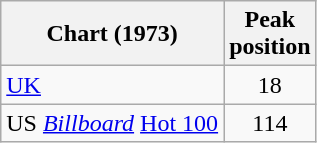<table class="wikitable">
<tr>
<th>Chart (1973)</th>
<th>Peak<br>position</th>
</tr>
<tr>
<td><a href='#'>UK</a></td>
<td style="text-align:center;">18</td>
</tr>
<tr>
<td>US <em><a href='#'>Billboard</a></em> <a href='#'>Hot 100</a></td>
<td style="text-align:center;">114</td>
</tr>
</table>
